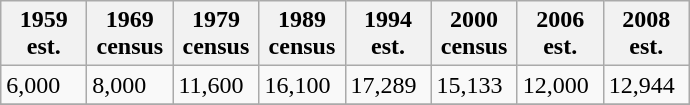<table class="wikitable">
<tr>
<th width="50">1959 <br> est.</th>
<th width="50">1969 <br> census</th>
<th width="50">1979 <br> census</th>
<th width="50">1989 <br> census</th>
<th width="50">1994 <br> est.</th>
<th width="50">2000 <br> census</th>
<th width="50">2006 <br> est.</th>
<th width="50">2008 <br> est.</th>
</tr>
<tr>
<td>6,000</td>
<td>8,000</td>
<td>11,600</td>
<td>16,100</td>
<td>17,289</td>
<td>15,133</td>
<td>12,000</td>
<td>12,944</td>
</tr>
<tr>
</tr>
</table>
